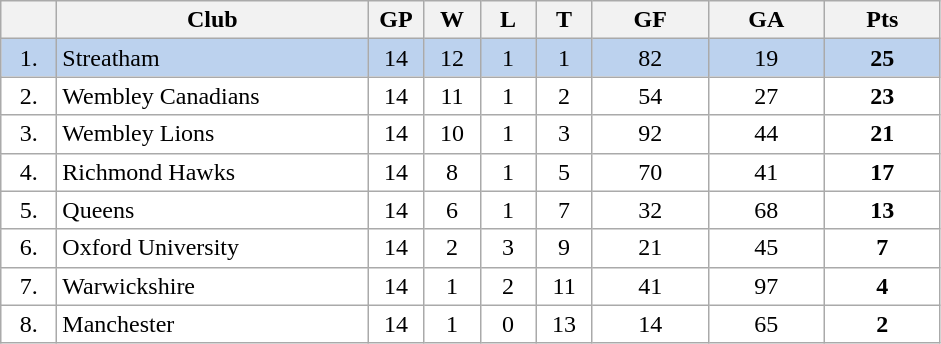<table class="wikitable">
<tr>
<th width="30"></th>
<th width="200">Club</th>
<th width="30">GP</th>
<th width="30">W</th>
<th width="30">L</th>
<th width="30">T</th>
<th width="70">GF</th>
<th width="70">GA</th>
<th width="70">Pts</th>
</tr>
<tr bgcolor="#BCD2EE" align="center">
<td>1.</td>
<td align="left">Streatham</td>
<td>14</td>
<td>12</td>
<td>1</td>
<td>1</td>
<td>82</td>
<td>19</td>
<td><strong>25</strong></td>
</tr>
<tr bgcolor="#FFFFFF" align="center">
<td>2.</td>
<td align="left">Wembley Canadians</td>
<td>14</td>
<td>11</td>
<td>1</td>
<td>2</td>
<td>54</td>
<td>27</td>
<td><strong>23</strong></td>
</tr>
<tr bgcolor="#FFFFFF" align="center">
<td>3.</td>
<td align="left">Wembley Lions</td>
<td>14</td>
<td>10</td>
<td>1</td>
<td>3</td>
<td>92</td>
<td>44</td>
<td><strong>21</strong></td>
</tr>
<tr bgcolor="#FFFFFF" align="center">
<td>4.</td>
<td align="left">Richmond Hawks</td>
<td>14</td>
<td>8</td>
<td>1</td>
<td>5</td>
<td>70</td>
<td>41</td>
<td><strong>17</strong></td>
</tr>
<tr bgcolor="#FFFFFF" align="center">
<td>5.</td>
<td align="left">Queens</td>
<td>14</td>
<td>6</td>
<td>1</td>
<td>7</td>
<td>32</td>
<td>68</td>
<td><strong>13</strong></td>
</tr>
<tr bgcolor="#FFFFFF" align="center">
<td>6.</td>
<td align="left">Oxford University</td>
<td>14</td>
<td>2</td>
<td>3</td>
<td>9</td>
<td>21</td>
<td>45</td>
<td><strong>7</strong></td>
</tr>
<tr bgcolor="#FFFFFF" align="center">
<td>7.</td>
<td align="left">Warwickshire</td>
<td>14</td>
<td>1</td>
<td>2</td>
<td>11</td>
<td>41</td>
<td>97</td>
<td><strong>4</strong></td>
</tr>
<tr bgcolor="#FFFFFF" align="center">
<td>8.</td>
<td align="left">Manchester</td>
<td>14</td>
<td>1</td>
<td>0</td>
<td>13</td>
<td>14</td>
<td>65</td>
<td><strong>2</strong></td>
</tr>
</table>
